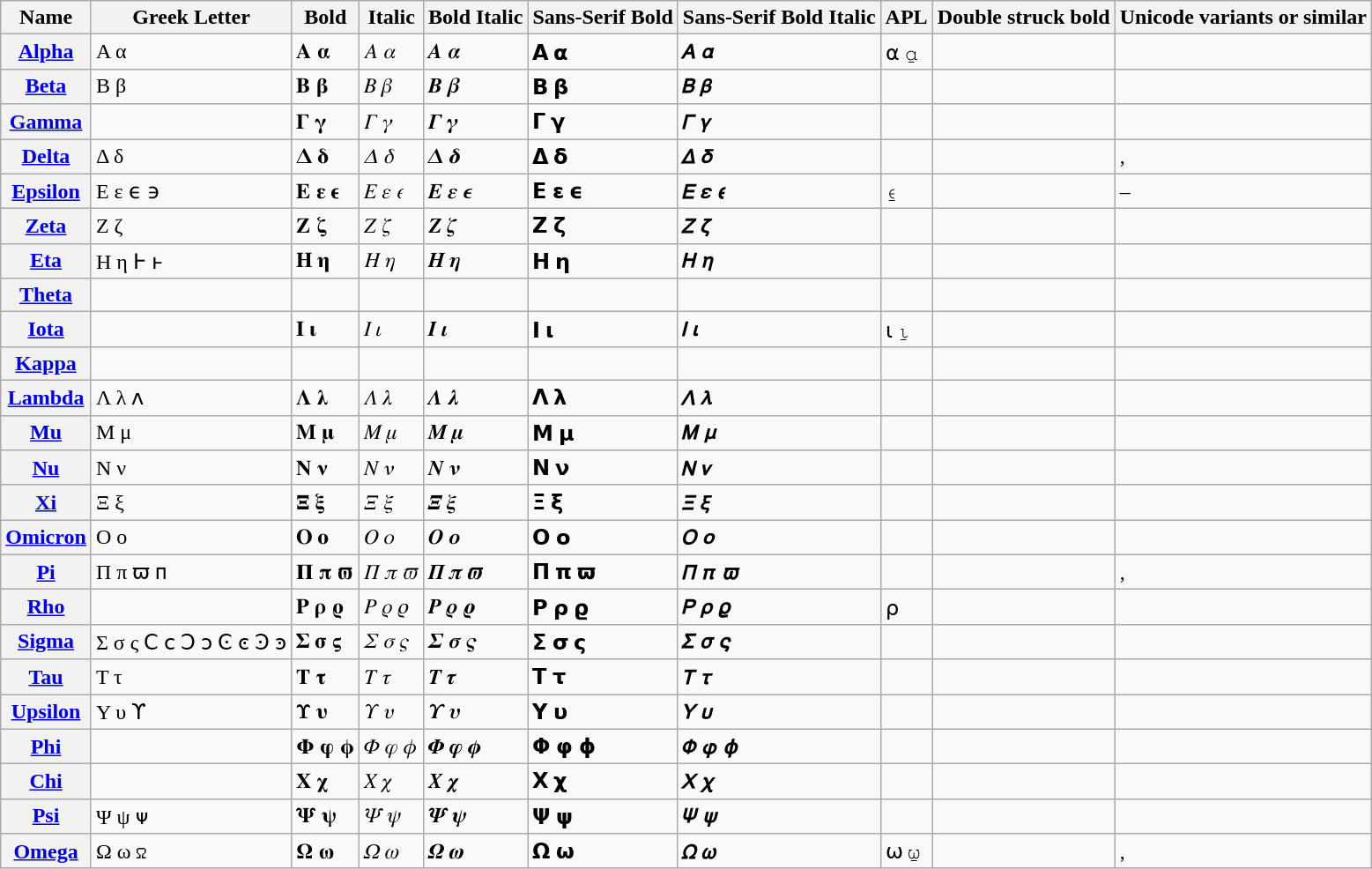<table class="wikitable plainrowheaders">
<tr>
<th scope="col">Name</th>
<th scope="col">Greek Letter</th>
<th scope="col">Bold</th>
<th scope="col">Italic</th>
<th scope="col">Bold Italic</th>
<th scope="col">Sans-Serif Bold</th>
<th scope="col">Sans-Serif Bold Italic</th>
<th scope="col">APL</th>
<th scope="col">Double struck bold</th>
<th scope="col">Unicode variants or similar</th>
</tr>
<tr>
<th scope="row"><a href='#'>Alpha</a></th>
<td>Α α</td>
<td>𝚨 𝛂</td>
<td>𝛢 𝛼</td>
<td>𝜜 𝜶</td>
<td>𝝖 𝝰</td>
<td>𝞐 𝞪</td>
<td>⍺ ⍶</td>
<td></td>
<td></td>
</tr>
<tr>
<th scope="row"><a href='#'>Beta</a></th>
<td>Β β </td>
<td>𝚩 𝛃</td>
<td>𝛣 𝛽</td>
<td>𝜝 𝜷</td>
<td>𝝗 𝝱</td>
<td>𝞑 𝞫</td>
<td></td>
<td></td>
<td></td>
</tr>
<tr>
<th scope="row"><a href='#'>Gamma</a></th>
<td></td>
<td>𝚪 𝛄</td>
<td>𝛤 𝛾</td>
<td>𝜞 𝜸</td>
<td>𝝘 𝝲</td>
<td>𝞒 𝞬</td>
<td></td>
<td></td>
<td></td>
</tr>
<tr>
<th scope="row"><a href='#'>Delta</a></th>
<td>Δ δ </td>
<td>𝚫 𝛅</td>
<td>𝛥 𝛿</td>
<td>𝜟 𝜹</td>
<td>𝝙 𝝳</td>
<td>𝞓 𝞭</td>
<td></td>
<td></td>
<td>, </td>
</tr>
<tr>
<th scope="row"><a href='#'>Epsilon</a></th>
<td>Ε ε ϵ ϶</td>
<td>𝚬 𝛆 𝛜</td>
<td>𝛦 𝜀 𝜖</td>
<td>𝜠 𝜺 𝝐</td>
<td>𝝚 𝝴 𝞊</td>
<td>𝞔 𝞮 𝟄</td>
<td>⍷</td>
<td></td>
<td>–</td>
</tr>
<tr>
<th scope="row"><a href='#'>Zeta</a></th>
<td>Ζ ζ</td>
<td>𝚭 𝛇</td>
<td>𝛧 𝜁</td>
<td>𝜡 𝜻</td>
<td>𝝛 𝝵</td>
<td>𝞕 𝞯</td>
<td></td>
<td></td>
<td></td>
</tr>
<tr>
<th scope="row"><a href='#'>Eta</a></th>
<td>Η η Ͱ ͱ</td>
<td>𝚮 𝛈</td>
<td>𝛨 𝜂</td>
<td>𝜢 𝜼</td>
<td>𝝜 𝝶</td>
<td>𝞖 𝞰</td>
<td></td>
<td></td>
<td></td>
</tr>
<tr>
<th scope="row"><a href='#'>Theta</a></th>
<td></td>
<td></td>
<td></td>
<td></td>
<td></td>
<td></td>
<td></td>
<td></td>
<td></td>
</tr>
<tr>
<th scope="row"><a href='#'>Iota</a></th>
<td></td>
<td>𝚰 𝛊</td>
<td>𝛪 𝜄</td>
<td>𝜤 𝜾</td>
<td>𝝞 𝝸</td>
<td>𝞘 𝞲</td>
<td>⍳ ⍸</td>
<td></td>
<td></td>
</tr>
<tr>
<th scope="row"><a href='#'>Kappa</a></th>
<td></td>
<td></td>
<td></td>
<td></td>
<td></td>
<td></td>
<td></td>
<td></td>
<td></td>
</tr>
<tr>
<th scope="row"><a href='#'>Lambda</a></th>
<td>Λ λ ᴧ</td>
<td>𝚲 𝛌</td>
<td>𝛬 𝜆</td>
<td>𝜦 𝝀</td>
<td>𝝠 𝝺</td>
<td>𝞚 𝞴</td>
<td></td>
<td></td>
<td></td>
</tr>
<tr>
<th scope="row"><a href='#'>Mu</a></th>
<td>Μ μ</td>
<td>𝚳 𝛍</td>
<td>𝛭 𝜇</td>
<td>𝜧 𝝁</td>
<td>𝝡 𝝻</td>
<td>𝞛 𝞵</td>
<td></td>
<td></td>
<td></td>
</tr>
<tr>
<th scope="row"><a href='#'>Nu</a></th>
<td>Ν ν</td>
<td>𝚴 𝛎</td>
<td>𝛮 𝜈</td>
<td>𝜨 𝝂</td>
<td>𝝢 𝝼</td>
<td>𝞜 𝞶</td>
<td></td>
<td></td>
<td></td>
</tr>
<tr>
<th scope="row"><a href='#'>Xi</a></th>
<td>Ξ ξ</td>
<td>𝚵 𝛏</td>
<td>𝛯 𝜉</td>
<td>𝜩 𝝃</td>
<td>𝝣 𝝽</td>
<td>𝞝 𝞷</td>
<td></td>
<td></td>
<td></td>
</tr>
<tr>
<th scope="row"><a href='#'>Omicron</a></th>
<td>Ο ο</td>
<td>𝚶 𝛐</td>
<td>𝛰 𝜊</td>
<td>𝜪 𝝄</td>
<td>𝝤 𝝾</td>
<td>𝞞 𝞸</td>
<td></td>
<td></td>
<td></td>
</tr>
<tr>
<th scope="row"><a href='#'>Pi</a></th>
<td>Π π ϖ ᴨ</td>
<td>𝚷 𝛑 𝛡</td>
<td>𝛱 𝜋 𝜛</td>
<td>𝜫 𝝅 𝝕</td>
<td>𝝥 𝝿 𝞏</td>
<td>𝞟 𝞹 𝟉</td>
<td></td>
<td></td>
<td>, </td>
</tr>
<tr>
<th scope="row"><a href='#'>Rho</a></th>
<td></td>
<td>𝚸 𝛒 𝛠</td>
<td>𝛲 𝜌 𝜚</td>
<td>𝜬 𝝆 𝝔</td>
<td>𝝦 𝞀 𝞎</td>
<td>𝞠 𝞺 𝟈</td>
<td>⍴</td>
<td></td>
<td></td>
</tr>
<tr>
<th scope="row"><a href='#'>Sigma</a></th>
<td>Σ σ ς Ϲ ϲ Ͻ  ͻ Ͼ ͼ Ͽ ͽ</td>
<td>𝚺 𝛔 𝛓</td>
<td>𝛴 𝜎 𝜍</td>
<td>𝜮 𝝈 𝝇</td>
<td>𝝨 𝞂 𝞁</td>
<td>𝞢 𝞼 𝞻</td>
<td></td>
<td></td>
<td></td>
</tr>
<tr>
<th scope="row"><a href='#'>Tau</a></th>
<td>Τ τ</td>
<td>𝚻 𝛕</td>
<td>𝛵 𝜏</td>
<td>𝜯 𝝉</td>
<td>𝝩 𝞃</td>
<td>𝞣 𝞽</td>
<td></td>
<td></td>
<td></td>
</tr>
<tr>
<th scope="row"><a href='#'>Upsilon</a></th>
<td>Υ υ ϒ</td>
<td>𝚼 𝛖</td>
<td>𝛶 𝜐</td>
<td>𝜰 𝝊</td>
<td>𝝪 𝞄</td>
<td>𝞤 𝞾</td>
<td></td>
<td></td>
<td></td>
</tr>
<tr>
<th scope="row"><a href='#'>Phi</a></th>
<td></td>
<td>𝚽 𝛗 𝛟</td>
<td>𝛷 𝜑 𝜙</td>
<td>𝜱 𝝋 𝝓</td>
<td>𝝫 𝞅 𝞍</td>
<td>𝞥 𝞿 𝟇</td>
<td></td>
<td></td>
<td></td>
</tr>
<tr>
<th scope="row"><a href='#'>Chi</a></th>
<td></td>
<td>𝚾 𝛘</td>
<td>𝛸 𝜒</td>
<td>𝜲 𝝌</td>
<td>𝝬 𝞆</td>
<td>𝞦 𝟀</td>
<td></td>
<td></td>
<td></td>
</tr>
<tr>
<th scope="row"><a href='#'>Psi</a></th>
<td>Ψ ψ ᴪ</td>
<td>𝚿 𝛙</td>
<td>𝛹 𝜓</td>
<td>𝜳 𝝍</td>
<td>𝝭 𝞇</td>
<td>𝞧 𝟁</td>
<td></td>
<td></td>
<td></td>
</tr>
<tr>
<th scope="row"><a href='#'>Omega</a></th>
<td>Ω ω ꭥ</td>
<td>𝛀 𝛚</td>
<td>𝛺 𝜔</td>
<td>𝜴 𝝎</td>
<td>𝝮 𝞈</td>
<td>𝞨 𝟂</td>
<td>⍵ ⍹</td>
<td></td>
<td>, </td>
</tr>
</table>
